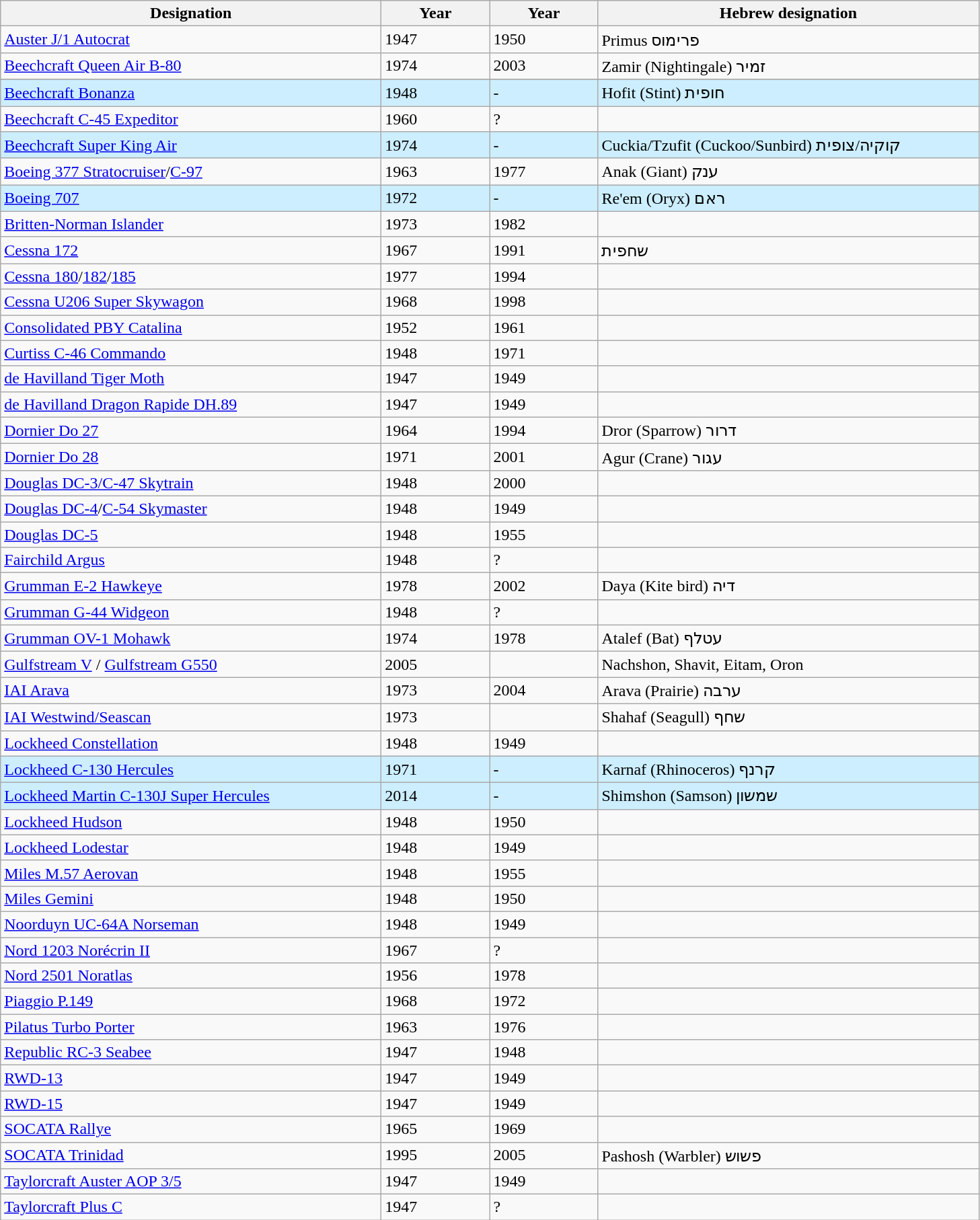<table class="wikitable sortable">
<tr>
<th width="370">Designation</th>
<th width="100">Year</th>
<th width="100">Year</th>
<th width="370">Hebrew designation</th>
</tr>
<tr>
<td> <a href='#'>Auster J/1 Autocrat</a></td>
<td>1947</td>
<td>1950</td>
<td>Primus פרימוס</td>
</tr>
<tr>
<td> <a href='#'>Beechcraft Queen Air B-80</a></td>
<td>1974</td>
<td>2003</td>
<td>Zamir (Nightingale) זמיר</td>
</tr>
<tr>
</tr>
<tr style="background:#cceeff">
<td> <a href='#'>Beechcraft Bonanza</a></td>
<td>1948</td>
<td>-</td>
<td>Hofit (Stint) חופית</td>
</tr>
<tr>
<td> <a href='#'>Beechcraft C-45 Expeditor</a></td>
<td>1960</td>
<td>?</td>
<td></td>
</tr>
<tr style="background:#cceeff">
<td> <a href='#'>Beechcraft Super King Air</a></td>
<td>1974</td>
<td>-</td>
<td>Cuckia/Tzufit (Cuckoo/Sunbird) קוקיה/צופית</td>
</tr>
<tr>
<td> <a href='#'>Boeing 377 Stratocruiser</a>/<a href='#'>C-97</a></td>
<td>1963</td>
<td>1977</td>
<td>Anak (Giant) ענק</td>
</tr>
<tr style="background:#cceeff">
<td> <a href='#'>Boeing 707</a></td>
<td>1972</td>
<td>-</td>
<td>Re'em (Oryx) ראם</td>
</tr>
<tr>
<td> <a href='#'>Britten-Norman Islander</a></td>
<td>1973</td>
<td>1982</td>
<td></td>
</tr>
<tr>
<td> <a href='#'>Cessna 172</a></td>
<td>1967</td>
<td>1991</td>
<td>שחפית</td>
</tr>
<tr>
<td> <a href='#'>Cessna 180</a>/<a href='#'>182</a>/<a href='#'>185</a></td>
<td>1977</td>
<td>1994</td>
<td></td>
</tr>
<tr>
<td> <a href='#'>Cessna U206 Super Skywagon</a></td>
<td>1968</td>
<td>1998</td>
<td></td>
</tr>
<tr>
<td> <a href='#'>Consolidated PBY Catalina</a></td>
<td>1952</td>
<td>1961</td>
<td></td>
</tr>
<tr>
<td> <a href='#'>Curtiss C-46 Commando</a></td>
<td>1948</td>
<td>1971</td>
<td></td>
</tr>
<tr>
<td> <a href='#'>de Havilland Tiger Moth</a></td>
<td>1947</td>
<td>1949</td>
<td></td>
</tr>
<tr>
<td> <a href='#'>de Havilland Dragon Rapide DH.89</a></td>
<td>1947</td>
<td>1949</td>
<td></td>
</tr>
<tr>
<td> <a href='#'>Dornier Do 27</a></td>
<td>1964</td>
<td>1994</td>
<td>Dror (Sparrow) דרור</td>
</tr>
<tr>
<td> <a href='#'>Dornier Do 28</a></td>
<td>1971</td>
<td>2001</td>
<td>Agur (Crane) עגור</td>
</tr>
<tr>
<td> <a href='#'>Douglas DC-3/C-47 Skytrain</a></td>
<td>1948</td>
<td>2000</td>
<td></td>
</tr>
<tr>
<td> <a href='#'>Douglas DC-4</a>/<a href='#'>C-54 Skymaster</a></td>
<td>1948</td>
<td>1949</td>
<td></td>
</tr>
<tr>
<td> <a href='#'>Douglas DC-5</a></td>
<td>1948</td>
<td>1955</td>
<td></td>
</tr>
<tr>
<td> <a href='#'>Fairchild Argus</a></td>
<td>1948</td>
<td>?</td>
<td></td>
</tr>
<tr>
<td> <a href='#'>Grumman E-2 Hawkeye</a></td>
<td>1978</td>
<td>2002</td>
<td>Daya (Kite bird) דיה</td>
</tr>
<tr>
<td> <a href='#'>Grumman G-44 Widgeon</a></td>
<td>1948</td>
<td>?</td>
<td></td>
</tr>
<tr>
<td> <a href='#'>Grumman OV-1 Mohawk</a></td>
<td>1974</td>
<td>1978</td>
<td>Atalef (Bat) עטלף</td>
</tr>
<tr>
<td> <a href='#'>Gulfstream V</a> / <a href='#'>Gulfstream G550</a></td>
<td>2005</td>
<td></td>
<td>Nachshon, Shavit, Eitam, Oron</td>
</tr>
<tr>
<td> <a href='#'>IAI Arava</a></td>
<td>1973</td>
<td>2004</td>
<td>Arava (Prairie) ערבה</td>
</tr>
<tr>
<td> <a href='#'>IAI Westwind/Seascan</a></td>
<td>1973</td>
<td></td>
<td>Shahaf (Seagull) שחף</td>
</tr>
<tr>
<td> <a href='#'>Lockheed Constellation</a></td>
<td>1948</td>
<td>1949</td>
<td></td>
</tr>
<tr style="background:#cceeff">
<td> <a href='#'>Lockheed C-130 Hercules</a></td>
<td>1971</td>
<td>-</td>
<td>Karnaf (Rhinoceros) קרנף</td>
</tr>
<tr style="background:#cceeff">
<td> <a href='#'>Lockheed Martin C-130J Super Hercules</a></td>
<td>2014</td>
<td>-</td>
<td>Shimshon (Samson) שמשון</td>
</tr>
<tr>
<td> <a href='#'>Lockheed Hudson</a></td>
<td>1948</td>
<td>1950</td>
<td></td>
</tr>
<tr>
<td> <a href='#'>Lockheed Lodestar</a></td>
<td>1948</td>
<td>1949</td>
<td></td>
</tr>
<tr>
<td> <a href='#'>Miles M.57 Aerovan</a></td>
<td>1948</td>
<td>1955</td>
<td></td>
</tr>
<tr>
<td> <a href='#'>Miles Gemini</a></td>
<td>1948</td>
<td>1950</td>
<td></td>
</tr>
<tr>
<td> <a href='#'>Noorduyn UC-64A Norseman</a></td>
<td>1948</td>
<td>1949</td>
<td></td>
</tr>
<tr>
<td> <a href='#'>Nord 1203 Norécrin II</a></td>
<td>1967</td>
<td>?</td>
<td></td>
</tr>
<tr>
<td> <a href='#'>Nord 2501 Noratlas</a></td>
<td>1956</td>
<td>1978</td>
<td></td>
</tr>
<tr>
<td> <a href='#'>Piaggio P.149</a></td>
<td>1968</td>
<td>1972</td>
<td></td>
</tr>
<tr>
<td>  <a href='#'>Pilatus Turbo Porter</a></td>
<td>1963</td>
<td>1976</td>
<td></td>
</tr>
<tr>
<td> <a href='#'>Republic RC-3 Seabee</a></td>
<td>1947</td>
<td>1948</td>
<td></td>
</tr>
<tr>
<td> <a href='#'>RWD-13</a></td>
<td>1947</td>
<td>1949</td>
<td></td>
</tr>
<tr>
<td> <a href='#'>RWD-15</a></td>
<td>1947</td>
<td>1949</td>
<td></td>
</tr>
<tr>
<td> <a href='#'>SOCATA Rallye</a></td>
<td>1965</td>
<td>1969</td>
<td></td>
</tr>
<tr>
<td> <a href='#'>SOCATA Trinidad</a></td>
<td>1995</td>
<td>2005</td>
<td>Pashosh (Warbler) פשוש</td>
</tr>
<tr>
<td> <a href='#'>Taylorcraft Auster AOP 3/5</a></td>
<td>1947</td>
<td>1949</td>
<td></td>
</tr>
<tr>
<td> <a href='#'>Taylorcraft Plus C</a></td>
<td>1947</td>
<td>?</td>
<td></td>
</tr>
</table>
